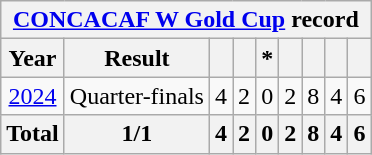<table class="wikitable"  style="text-align:center;">
<tr>
<th colspan=9><a href='#'>CONCACAF W Gold Cup</a> record</th>
</tr>
<tr>
<th>Year</th>
<th>Result</th>
<th></th>
<th></th>
<th>*</th>
<th></th>
<th></th>
<th></th>
<th></th>
</tr>
<tr>
<td> <a href='#'>2024</a></td>
<td>Quarter-finals</td>
<td>4</td>
<td>2</td>
<td>0</td>
<td>2</td>
<td>8</td>
<td>4</td>
<td>6</td>
</tr>
<tr>
<th>Total</th>
<th>1/1</th>
<th>4</th>
<th>2</th>
<th>0</th>
<th>2</th>
<th>8</th>
<th>4</th>
<th>6</th>
</tr>
</table>
